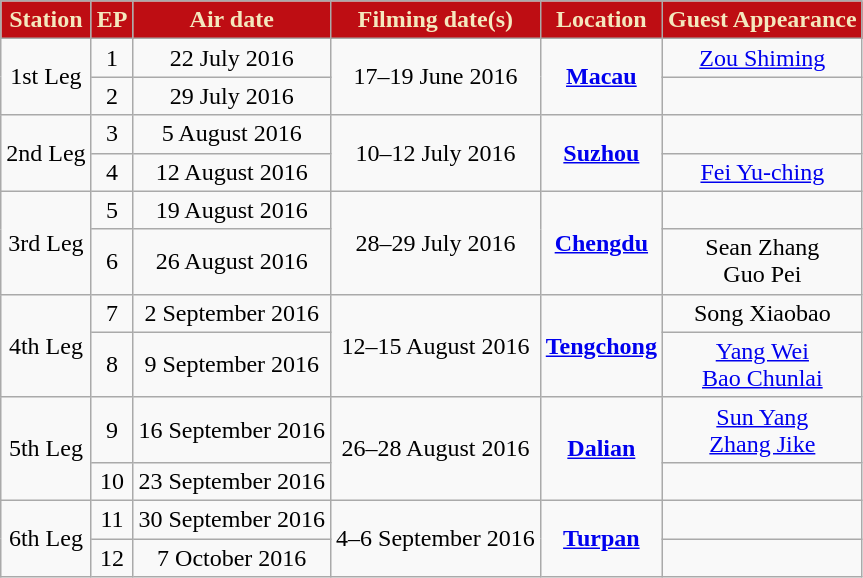<table class="wikitable" style="text-align:center;">
<tr style="background:#BE0D13; color:#F4E8BE; font-weight:bold;">
<td>Station</td>
<td>EP</td>
<td>Air date</td>
<td>Filming date(s)</td>
<td>Location</td>
<td>Guest Appearance</td>
</tr>
<tr>
<td rowspan=2>1st Leg</td>
<td>1</td>
<td>22 July 2016</td>
<td rowspan=2>17–19 June 2016</td>
<td rowspan=2><strong><a href='#'>Macau</a></strong></td>
<td><a href='#'>Zou Shiming</a></td>
</tr>
<tr>
<td>2</td>
<td>29 July 2016</td>
<td></td>
</tr>
<tr>
<td rowspan=2>2nd Leg</td>
<td>3</td>
<td>5 August 2016</td>
<td rowspan=2>10–12 July 2016</td>
<td rowspan=2><strong><a href='#'>Suzhou</a></strong><br></td>
<td></td>
</tr>
<tr>
<td>4</td>
<td>12 August 2016</td>
<td><a href='#'>Fei Yu-ching</a></td>
</tr>
<tr>
<td rowspan=2>3rd Leg</td>
<td>5</td>
<td>19 August 2016</td>
<td rowspan=2>28–29 July 2016</td>
<td rowspan=2><strong><a href='#'>Chengdu</a></strong><br></td>
<td></td>
</tr>
<tr>
<td>6</td>
<td>26 August 2016</td>
<td>Sean Zhang<br>Guo Pei</td>
</tr>
<tr>
<td rowspan=2>4th Leg</td>
<td>7</td>
<td>2 September 2016</td>
<td rowspan=2>12–15 August 2016</td>
<td rowspan=2><strong><a href='#'>Tengchong</a></strong><br></td>
<td>Song Xiaobao</td>
</tr>
<tr>
<td>8</td>
<td>9 September 2016</td>
<td><a href='#'>Yang Wei</a><br><a href='#'>Bao Chunlai</a></td>
</tr>
<tr>
<td rowspan=2>5th Leg</td>
<td>9</td>
<td>16 September 2016</td>
<td rowspan=2>26–28 August 2016</td>
<td rowspan=2><strong><a href='#'>Dalian</a></strong><br></td>
<td><a href='#'>Sun Yang</a><br><a href='#'>Zhang Jike</a></td>
</tr>
<tr>
<td>10</td>
<td>23 September 2016</td>
<td></td>
</tr>
<tr>
<td rowspan=2>6th Leg</td>
<td>11</td>
<td>30 September 2016</td>
<td rowspan=2>4–6 September 2016</td>
<td rowspan=2><strong><a href='#'>Turpan</a></strong><br></td>
<td></td>
</tr>
<tr>
<td>12</td>
<td>7 October 2016</td>
<td></td>
</tr>
</table>
